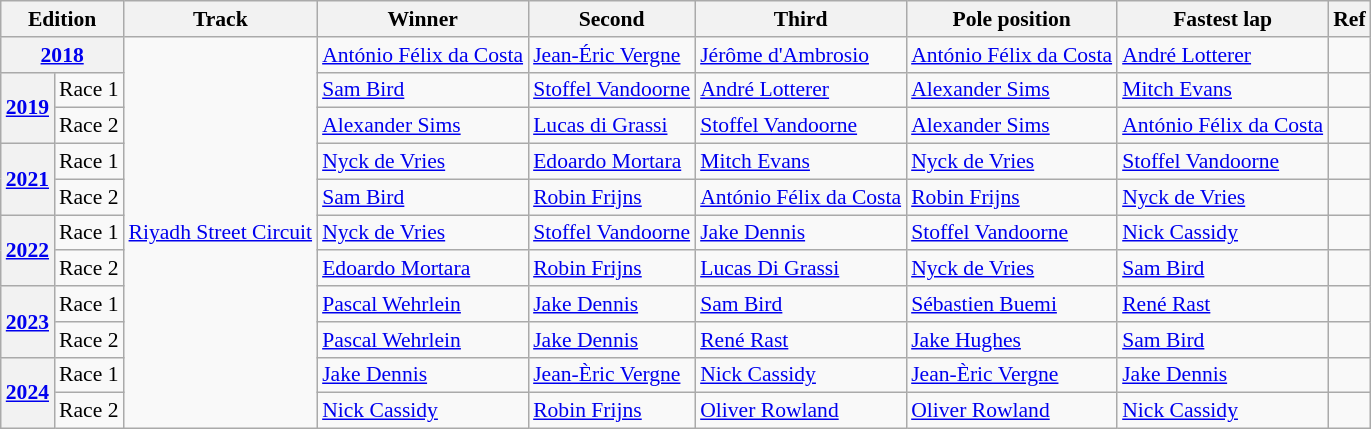<table Class = "wikitable" style = "font-size: 90%;">
<tr>
<th colspan="2">Edition</th>
<th>Track</th>
<th>Winner</th>
<th>Second</th>
<th>Third</th>
<th>Pole position</th>
<th>Fastest lap</th>
<th>Ref</th>
</tr>
<tr>
<th colspan="2"><a href='#'>2018</a></th>
<td rowspan="11"><a href='#'>Riyadh Street Circuit</a></td>
<td> <a href='#'>António Félix da Costa</a></td>
<td> <a href='#'>Jean-Éric Vergne</a></td>
<td> <a href='#'>Jérôme d'Ambrosio</a></td>
<td> <a href='#'>António Félix da Costa</a></td>
<td> <a href='#'>André Lotterer</a></td>
<td align="center"></td>
</tr>
<tr>
<th rowspan="2"><a href='#'>2019</a></th>
<td>Race 1</td>
<td> <a href='#'>Sam Bird</a></td>
<td> <a href='#'>Stoffel Vandoorne</a></td>
<td> <a href='#'>André Lotterer</a></td>
<td> <a href='#'>Alexander Sims</a></td>
<td> <a href='#'>Mitch Evans</a></td>
<td align="center"></td>
</tr>
<tr>
<td>Race 2</td>
<td> <a href='#'>Alexander Sims</a></td>
<td> <a href='#'>Lucas di Grassi</a></td>
<td> <a href='#'>Stoffel Vandoorne</a></td>
<td> <a href='#'>Alexander Sims</a></td>
<td> <a href='#'>António Félix da Costa</a></td>
<td align="center"></td>
</tr>
<tr>
<th rowspan="2"><a href='#'>2021</a></th>
<td>Race 1</td>
<td> <a href='#'>Nyck de Vries</a></td>
<td> <a href='#'>Edoardo Mortara</a></td>
<td> <a href='#'>Mitch Evans</a></td>
<td> <a href='#'>Nyck de Vries</a></td>
<td> <a href='#'>Stoffel Vandoorne</a></td>
<td align="center"></td>
</tr>
<tr>
<td>Race 2</td>
<td> <a href='#'>Sam Bird</a></td>
<td> <a href='#'>Robin Frijns</a></td>
<td> <a href='#'>António Félix da Costa</a></td>
<td> <a href='#'>Robin Frijns</a></td>
<td> <a href='#'>Nyck de Vries</a></td>
<td align="center"></td>
</tr>
<tr>
<th rowspan="2"><a href='#'>2022</a></th>
<td>Race 1</td>
<td> <a href='#'>Nyck de Vries</a></td>
<td> <a href='#'>Stoffel Vandoorne</a></td>
<td> <a href='#'>Jake Dennis</a></td>
<td> <a href='#'>Stoffel Vandoorne</a></td>
<td> <a href='#'>Nick Cassidy</a></td>
<td align="center"></td>
</tr>
<tr>
<td>Race 2</td>
<td> <a href='#'>Edoardo Mortara</a></td>
<td> <a href='#'>Robin Frijns</a></td>
<td> <a href='#'>Lucas Di Grassi</a></td>
<td> <a href='#'>Nyck de Vries</a></td>
<td> <a href='#'>Sam Bird</a></td>
<td align="center"></td>
</tr>
<tr>
<th rowspan="2"><a href='#'>2023</a></th>
<td>Race 1</td>
<td> <a href='#'>Pascal Wehrlein</a></td>
<td> <a href='#'>Jake Dennis</a></td>
<td> <a href='#'>Sam Bird</a></td>
<td> <a href='#'>Sébastien Buemi</a></td>
<td> <a href='#'>René Rast</a></td>
<td></td>
</tr>
<tr>
<td>Race 2</td>
<td> <a href='#'>Pascal Wehrlein</a></td>
<td> <a href='#'>Jake Dennis</a></td>
<td> <a href='#'>René Rast</a></td>
<td> <a href='#'>Jake Hughes</a></td>
<td> <a href='#'>Sam Bird</a></td>
<td></td>
</tr>
<tr>
<th rowspan="2"><a href='#'>2024</a></th>
<td>Race 1</td>
<td> <a href='#'>Jake Dennis</a></td>
<td> <a href='#'>Jean-Èric Vergne</a></td>
<td> <a href='#'>Nick Cassidy</a></td>
<td> <a href='#'>Jean-Èric Vergne</a></td>
<td> <a href='#'>Jake Dennis</a></td>
<td></td>
</tr>
<tr>
<td>Race 2</td>
<td> <a href='#'>Nick Cassidy</a></td>
<td> <a href='#'>Robin Frijns</a></td>
<td> <a href='#'>Oliver Rowland</a></td>
<td> <a href='#'>Oliver Rowland</a></td>
<td> <a href='#'>Nick Cassidy</a></td>
<td></td>
</tr>
</table>
